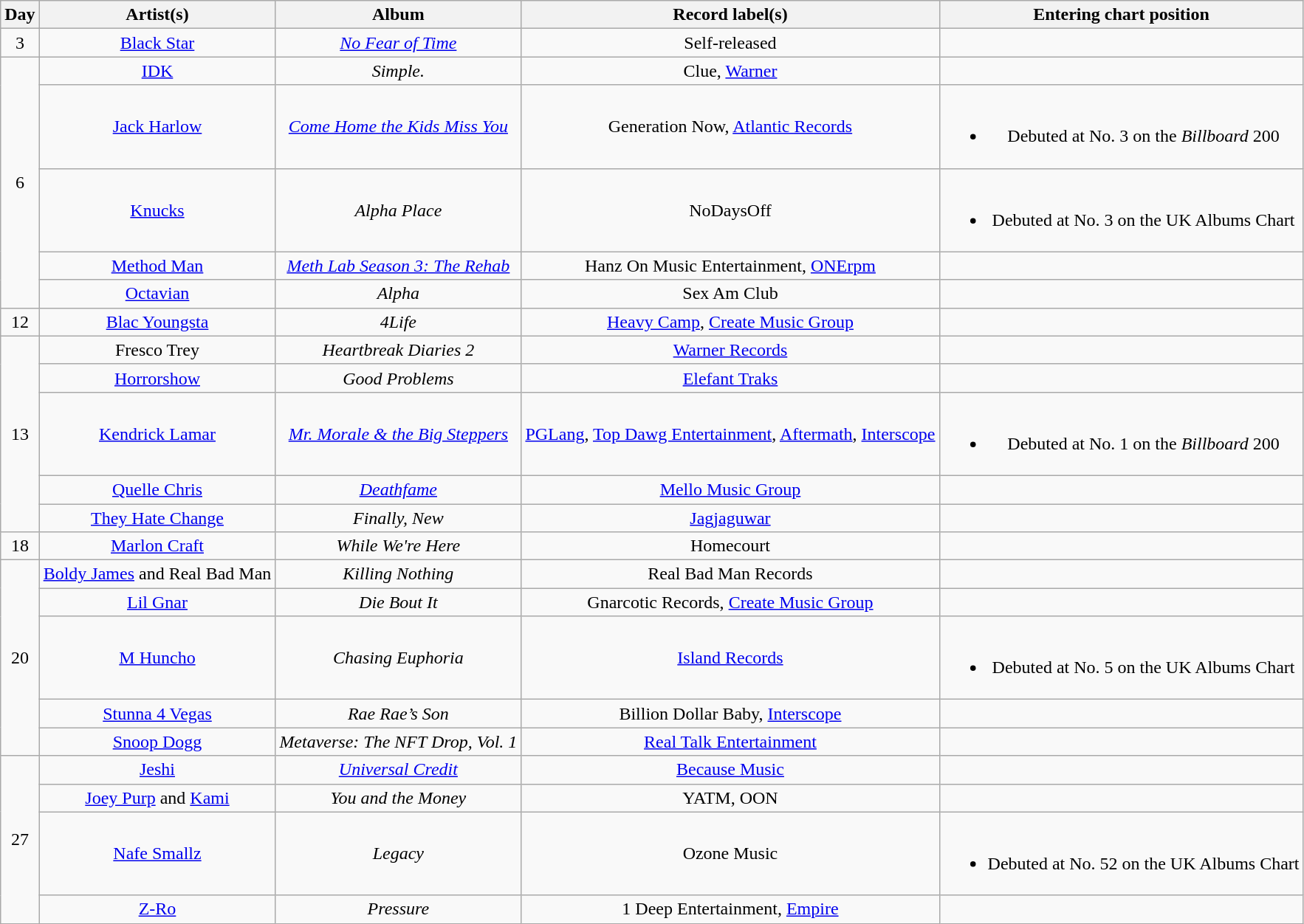<table class="wikitable" style="text-align:center;">
<tr>
<th scope="col">Day</th>
<th scope="col">Artist(s)</th>
<th scope="col">Album</th>
<th scope="col">Record label(s)</th>
<th>Entering chart position</th>
</tr>
<tr>
<td>3</td>
<td><a href='#'>Black Star</a></td>
<td><em><a href='#'>No Fear of Time</a></em></td>
<td>Self-released</td>
<td></td>
</tr>
<tr>
<td rowspan="5">6</td>
<td><a href='#'>IDK</a></td>
<td><em>Simple.</em></td>
<td>Clue, <a href='#'>Warner</a></td>
<td></td>
</tr>
<tr>
<td><a href='#'>Jack Harlow</a></td>
<td><em><a href='#'>Come Home the Kids Miss You</a></em></td>
<td>Generation Now, <a href='#'>Atlantic Records</a></td>
<td><br><ul><li>Debuted at No. 3 on the <em>Billboard</em> 200</li></ul></td>
</tr>
<tr>
<td><a href='#'>Knucks</a></td>
<td><em>Alpha Place</em></td>
<td>NoDaysOff</td>
<td><br><ul><li>Debuted at No. 3 on the UK Albums Chart</li></ul></td>
</tr>
<tr>
<td><a href='#'>Method Man</a></td>
<td><em><a href='#'>Meth Lab Season 3: The Rehab</a></em></td>
<td>Hanz On Music Entertainment, <a href='#'>ONErpm</a></td>
<td></td>
</tr>
<tr>
<td><a href='#'>Octavian</a></td>
<td><em>Alpha</em></td>
<td>Sex Am Club</td>
<td></td>
</tr>
<tr>
<td>12</td>
<td><a href='#'>Blac Youngsta</a></td>
<td><em>4Life</em></td>
<td><a href='#'>Heavy Camp</a>, <a href='#'>Create Music Group</a></td>
<td></td>
</tr>
<tr>
<td rowspan="5">13</td>
<td>Fresco Trey</td>
<td><em>Heartbreak Diaries 2</em></td>
<td><a href='#'>Warner Records</a></td>
<td></td>
</tr>
<tr>
<td><a href='#'>Horrorshow</a></td>
<td><em>Good Problems</em></td>
<td><a href='#'>Elefant Traks</a></td>
<td></td>
</tr>
<tr>
<td><a href='#'>Kendrick Lamar</a></td>
<td><em><a href='#'>Mr. Morale & the Big Steppers</a></em></td>
<td><a href='#'>PGLang</a>, <a href='#'>Top Dawg Entertainment</a>, <a href='#'>Aftermath</a>, <a href='#'>Interscope</a></td>
<td><br><ul><li>Debuted at No. 1 on the <em>Billboard</em> 200</li></ul></td>
</tr>
<tr>
<td><a href='#'>Quelle Chris</a></td>
<td><em><a href='#'>Deathfame</a></em></td>
<td><a href='#'>Mello Music Group</a></td>
<td></td>
</tr>
<tr>
<td><a href='#'>They Hate Change</a></td>
<td><em>Finally, New</em></td>
<td><a href='#'>Jagjaguwar</a></td>
<td></td>
</tr>
<tr>
<td>18</td>
<td><a href='#'>Marlon Craft</a></td>
<td><em>While We're Here</em></td>
<td>Homecourt</td>
<td></td>
</tr>
<tr>
<td rowspan="5">20</td>
<td><a href='#'>Boldy James</a> and Real Bad Man</td>
<td><em>Killing Nothing</em></td>
<td>Real Bad Man Records</td>
<td></td>
</tr>
<tr>
<td><a href='#'>Lil Gnar</a></td>
<td><em>Die Bout It</em></td>
<td>Gnarcotic Records, <a href='#'>Create Music Group</a></td>
<td></td>
</tr>
<tr>
<td><a href='#'>M Huncho</a></td>
<td><em>Chasing Euphoria</em></td>
<td><a href='#'>Island Records</a></td>
<td><br><ul><li>Debuted at No. 5 on the UK Albums Chart</li></ul></td>
</tr>
<tr>
<td><a href='#'>Stunna 4 Vegas</a></td>
<td><em>Rae Rae’s Son</em></td>
<td>Billion Dollar Baby, <a href='#'>Interscope</a></td>
<td></td>
</tr>
<tr>
<td><a href='#'>Snoop Dogg</a></td>
<td><em>Metaverse: The NFT Drop, Vol. 1</em></td>
<td><a href='#'>Real Talk Entertainment</a></td>
<td></td>
</tr>
<tr>
<td rowspan="4">27</td>
<td><a href='#'>Jeshi</a></td>
<td><em><a href='#'>Universal Credit</a></em></td>
<td><a href='#'>Because Music</a></td>
<td></td>
</tr>
<tr>
<td><a href='#'>Joey Purp</a> and <a href='#'>Kami</a></td>
<td><em>You and the Money</em></td>
<td>YATM, OON</td>
<td></td>
</tr>
<tr>
<td><a href='#'>Nafe Smallz</a></td>
<td><em>Legacy</em></td>
<td>Ozone Music</td>
<td><br><ul><li>Debuted at No. 52 on the UK Albums Chart</li></ul></td>
</tr>
<tr>
<td><a href='#'>Z-Ro</a></td>
<td><em>Pressure</em></td>
<td>1 Deep Entertainment, <a href='#'>Empire</a></td>
<td></td>
</tr>
</table>
